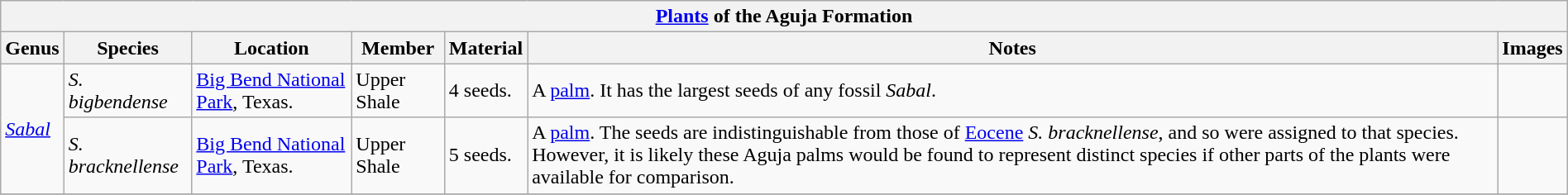<table class="wikitable" align="center" width="100%">
<tr>
<th colspan="7" align="center"><strong><a href='#'>Plants</a> of the Aguja Formation</strong></th>
</tr>
<tr>
<th>Genus</th>
<th>Species</th>
<th>Location</th>
<th>Member</th>
<th>Material</th>
<th>Notes</th>
<th>Images</th>
</tr>
<tr>
<td rowspan="2"><em><a href='#'>Sabal</a></em></td>
<td><em>S. bigbendense</em></td>
<td><a href='#'>Big Bend National Park</a>, Texas.</td>
<td>Upper Shale</td>
<td>4 seeds.</td>
<td>A <a href='#'>palm</a>. It has the largest seeds of any fossil <em>Sabal</em>.</td>
<td></td>
</tr>
<tr>
<td><em>S. bracknellense</em></td>
<td><a href='#'>Big Bend National Park</a>, Texas.</td>
<td>Upper Shale</td>
<td>5 seeds.</td>
<td>A <a href='#'>palm</a>. The seeds are indistinguishable from those of <a href='#'>Eocene</a> <em>S. bracknellense</em>, and so were assigned to that species. However, it is likely these Aguja palms would be found to represent distinct species if other parts of the plants were available for comparison.</td>
<td></td>
</tr>
<tr>
</tr>
</table>
